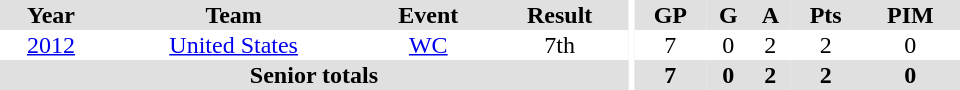<table border="0" cellpadding="1" cellspacing="0" ID="Table3" style="text-align:center; width:40em">
<tr ALIGN="center" bgcolor="#e0e0e0">
<th>Year</th>
<th>Team</th>
<th>Event</th>
<th>Result</th>
<th rowspan="99" bgcolor="#ffffff"></th>
<th>GP</th>
<th>G</th>
<th>A</th>
<th>Pts</th>
<th>PIM</th>
</tr>
<tr>
<td><a href='#'>2012</a></td>
<td><a href='#'>United States</a></td>
<td><a href='#'>WC</a></td>
<td>7th</td>
<td>7</td>
<td>0</td>
<td>2</td>
<td>2</td>
<td>0</td>
</tr>
<tr bgcolor="#e0e0e0">
<th colspan=4>Senior totals</th>
<th>7</th>
<th>0</th>
<th>2</th>
<th>2</th>
<th>0</th>
</tr>
</table>
